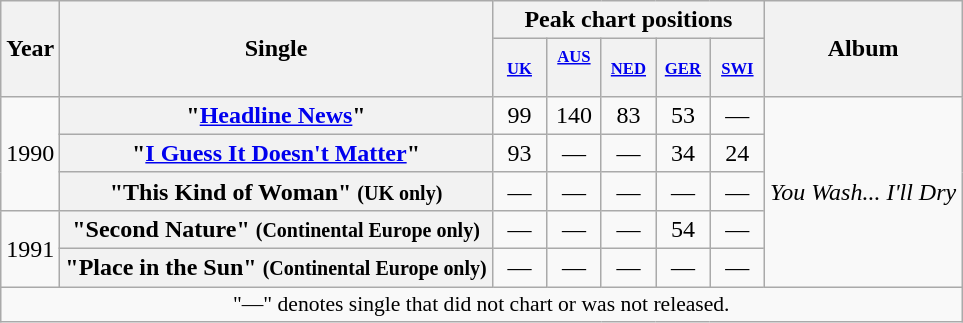<table class="wikitable plainrowheaders" style="text-align:center;">
<tr>
<th rowspan="2">Year</th>
<th rowspan="2">Single</th>
<th colspan="5">Peak chart positions</th>
<th rowspan="2">Album</th>
</tr>
<tr style="font-size:smaller">
<th width="30"><small><a href='#'>UK</a></small><br></th>
<th width="30"><small><a href='#'>AUS</a></small><br><br></th>
<th width="30"><small><a href='#'>NED</a></small><br></th>
<th width="30"><small><a href='#'>GER</a></small><br></th>
<th width="30"><small><a href='#'>SWI</a></small><br></th>
</tr>
<tr>
<td rowspan="3">1990</td>
<th scope="row">"<a href='#'>Headline News</a>"</th>
<td>99</td>
<td>140</td>
<td>83</td>
<td>53</td>
<td>—</td>
<td align="left" rowspan="5"><em>You Wash... I'll Dry</em></td>
</tr>
<tr>
<th scope="row">"<a href='#'>I Guess It Doesn't Matter</a>"</th>
<td>93</td>
<td>—</td>
<td>—</td>
<td>34</td>
<td>24</td>
</tr>
<tr>
<th scope="row">"This Kind of Woman" <small>(UK only)</small></th>
<td>—</td>
<td>—</td>
<td>—</td>
<td>—</td>
<td>—</td>
</tr>
<tr>
<td rowspan="2">1991</td>
<th scope="row">"Second Nature" <small>(Continental Europe only)</small></th>
<td>—</td>
<td>—</td>
<td>—</td>
<td>54</td>
<td>—</td>
</tr>
<tr>
<th scope="row">"Place in the Sun" <small>(Continental Europe only)</small></th>
<td>—</td>
<td>—</td>
<td>—</td>
<td>—</td>
<td>—</td>
</tr>
<tr>
<td colspan="18" style="font-size:90%">"—" denotes single that did not chart or was not released.</td>
</tr>
</table>
